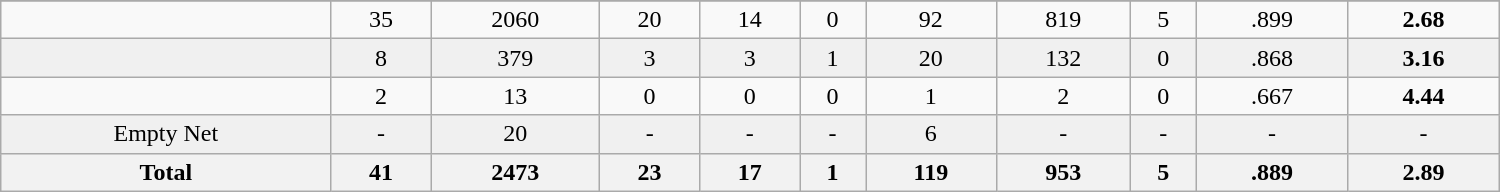<table class="wikitable sortable" width ="1000">
<tr align="center">
</tr>
<tr align="center" bgcolor="">
<td></td>
<td>35</td>
<td>2060</td>
<td>20</td>
<td>14</td>
<td>0</td>
<td>92</td>
<td>819</td>
<td>5</td>
<td>.899</td>
<td><strong>2.68</strong></td>
</tr>
<tr align="center" bgcolor="f0f0f0">
<td></td>
<td>8</td>
<td>379</td>
<td>3</td>
<td>3</td>
<td>1</td>
<td>20</td>
<td>132</td>
<td>0</td>
<td>.868</td>
<td><strong>3.16</strong></td>
</tr>
<tr align="center" bgcolor="">
<td></td>
<td>2</td>
<td>13</td>
<td>0</td>
<td>0</td>
<td>0</td>
<td>1</td>
<td>2</td>
<td>0</td>
<td>.667</td>
<td><strong>4.44</strong></td>
</tr>
<tr align="center" bgcolor="f0f0f0">
<td>Empty Net</td>
<td>-</td>
<td>20</td>
<td>-</td>
<td>-</td>
<td>-</td>
<td>6</td>
<td>-</td>
<td>-</td>
<td>-</td>
<td>-</td>
</tr>
<tr>
<th>Total</th>
<th>41</th>
<th>2473</th>
<th>23</th>
<th>17</th>
<th>1</th>
<th>119</th>
<th>953</th>
<th>5</th>
<th>.889</th>
<th>2.89</th>
</tr>
</table>
